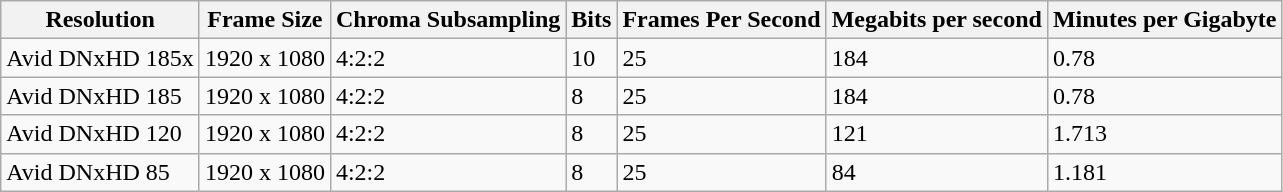<table class="wikitable">
<tr>
<th>Resolution</th>
<th>Frame Size</th>
<th>Chroma Subsampling</th>
<th>Bits</th>
<th>Frames Per Second</th>
<th>Megabits per second</th>
<th>Minutes per Gigabyte</th>
</tr>
<tr>
<td>Avid DNxHD 185x</td>
<td>1920 x 1080</td>
<td>4:2:2</td>
<td>10</td>
<td>25</td>
<td>184</td>
<td>0.78</td>
</tr>
<tr>
<td>Avid DNxHD 185</td>
<td>1920 x 1080</td>
<td>4:2:2</td>
<td>8</td>
<td>25</td>
<td>184</td>
<td>0.78</td>
</tr>
<tr>
<td>Avid DNxHD 120</td>
<td>1920 x 1080</td>
<td>4:2:2</td>
<td>8</td>
<td>25</td>
<td>121</td>
<td>1.713</td>
</tr>
<tr>
<td>Avid DNxHD 85</td>
<td>1920 x 1080</td>
<td>4:2:2</td>
<td>8</td>
<td>25</td>
<td>84</td>
<td>1.181</td>
</tr>
</table>
